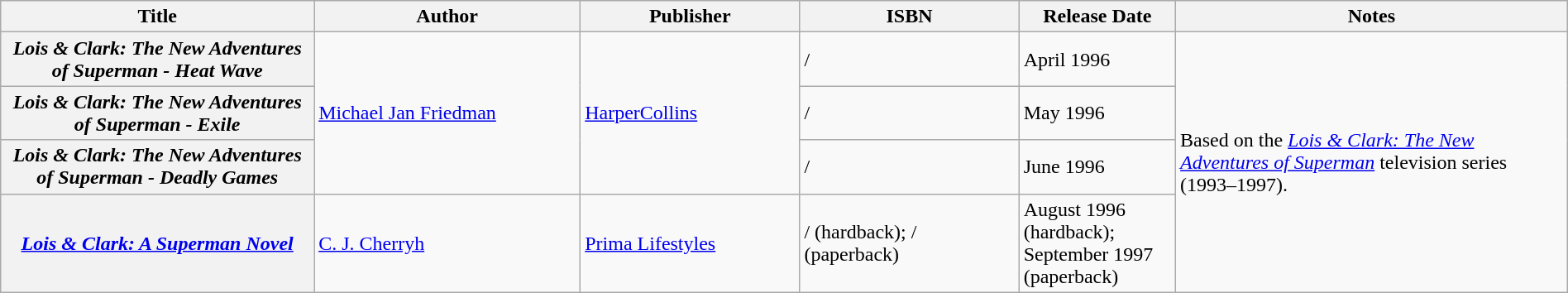<table class="wikitable" width=100%>
<tr>
<th width=20%>Title</th>
<th width=17%>Author</th>
<th width=14%>Publisher</th>
<th width=14%>ISBN</th>
<th width=10%>Release Date</th>
<th width=25%>Notes</th>
</tr>
<tr>
<th><em>Lois & Clark: The New Adventures of Superman - Heat Wave</em></th>
<td rowspan="3"><a href='#'>Michael Jan Friedman</a></td>
<td rowspan="3"><a href='#'>HarperCollins</a></td>
<td> / </td>
<td>April 1996</td>
<td rowspan="4">Based on the <em><a href='#'>Lois & Clark: The New Adventures of Superman</a></em> television series (1993–1997).</td>
</tr>
<tr>
<th><em>Lois & Clark: The New Adventures of Superman - Exile</em></th>
<td> / </td>
<td>May 1996</td>
</tr>
<tr>
<th><em>Lois & Clark: The New Adventures of Superman - Deadly Games</em></th>
<td> / </td>
<td>June 1996</td>
</tr>
<tr>
<th><em><a href='#'>Lois & Clark: A Superman Novel</a></em></th>
<td><a href='#'>C. J. Cherryh</a></td>
<td><a href='#'>Prima Lifestyles</a></td>
<td> /  (hardback);  /  (paperback)</td>
<td>August 1996 (hardback); September 1997 (paperback)</td>
</tr>
</table>
